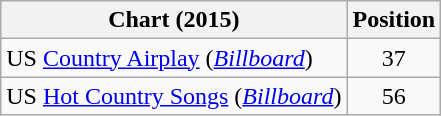<table class="wikitable sortable">
<tr>
<th scope="col">Chart (2015)</th>
<th scope="col">Position</th>
</tr>
<tr>
<td>US <a href='#'>Country Airplay</a> (<em><a href='#'>Billboard</a></em>)</td>
<td align="center">37</td>
</tr>
<tr>
<td>US <a href='#'>Hot Country Songs</a> (<em><a href='#'>Billboard</a></em>)</td>
<td align="center">56</td>
</tr>
</table>
